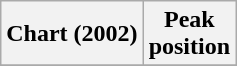<table class="wikitable plainrowheaders" style="text-align:center">
<tr>
<th>Chart (2002)</th>
<th>Peak<br>position</th>
</tr>
<tr>
</tr>
</table>
